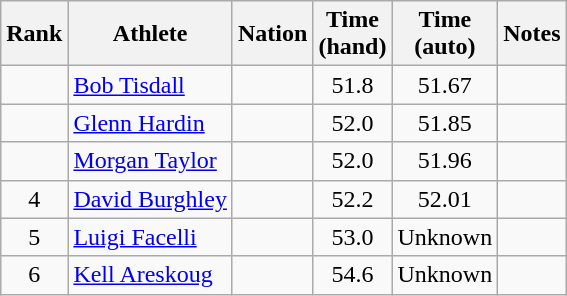<table class="wikitable sortable" style="text-align:center">
<tr>
<th>Rank</th>
<th>Athlete</th>
<th>Nation</th>
<th>Time<br>(hand)</th>
<th>Time<br>(auto)</th>
<th>Notes</th>
</tr>
<tr>
<td></td>
<td align=left><a href='#'>Bob Tisdall</a></td>
<td align=left></td>
<td>51.8</td>
<td>51.67</td>
<td></td>
</tr>
<tr>
<td></td>
<td align=left><a href='#'>Glenn Hardin</a></td>
<td align=left></td>
<td>52.0</td>
<td>51.85</td>
<td></td>
</tr>
<tr>
<td></td>
<td align=left><a href='#'>Morgan Taylor</a></td>
<td align=left></td>
<td>52.0</td>
<td>51.96</td>
<td></td>
</tr>
<tr>
<td>4</td>
<td align=left><a href='#'>David Burghley</a></td>
<td align=left></td>
<td>52.2</td>
<td>52.01</td>
<td></td>
</tr>
<tr>
<td>5</td>
<td align=left><a href='#'>Luigi Facelli</a></td>
<td align=left></td>
<td>53.0</td>
<td data-sort-value=99.99>Unknown</td>
<td></td>
</tr>
<tr>
<td>6</td>
<td align=left><a href='#'>Kell Areskoug</a></td>
<td align=left></td>
<td>54.6</td>
<td data-sort-value=99.99>Unknown</td>
<td></td>
</tr>
</table>
